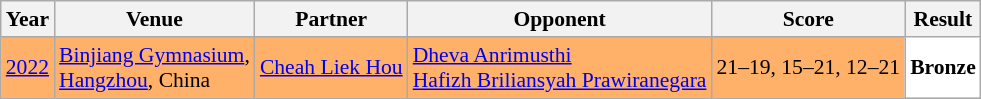<table class="sortable wikitable" style="font-size: 90%;">
<tr>
<th>Year</th>
<th>Venue</th>
<th>Partner</th>
<th>Opponent</th>
<th>Score</th>
<th>Result</th>
</tr>
<tr style="background:#FFB069">
<td align="center"><a href='#'>2022</a></td>
<td align="left"><a href='#'>Binjiang Gymnasium</a>,<br><a href='#'>Hangzhou</a>, China</td>
<td align="left"> <a href='#'>Cheah Liek Hou</a></td>
<td align="left"> <a href='#'>Dheva Anrimusthi</a><br> <a href='#'>Hafizh Briliansyah Prawiranegara</a></td>
<td align="left">21–19, 15–21, 12–21</td>
<td style="text-align:left; background:white"> <strong>Bronze</strong></td>
</tr>
</table>
